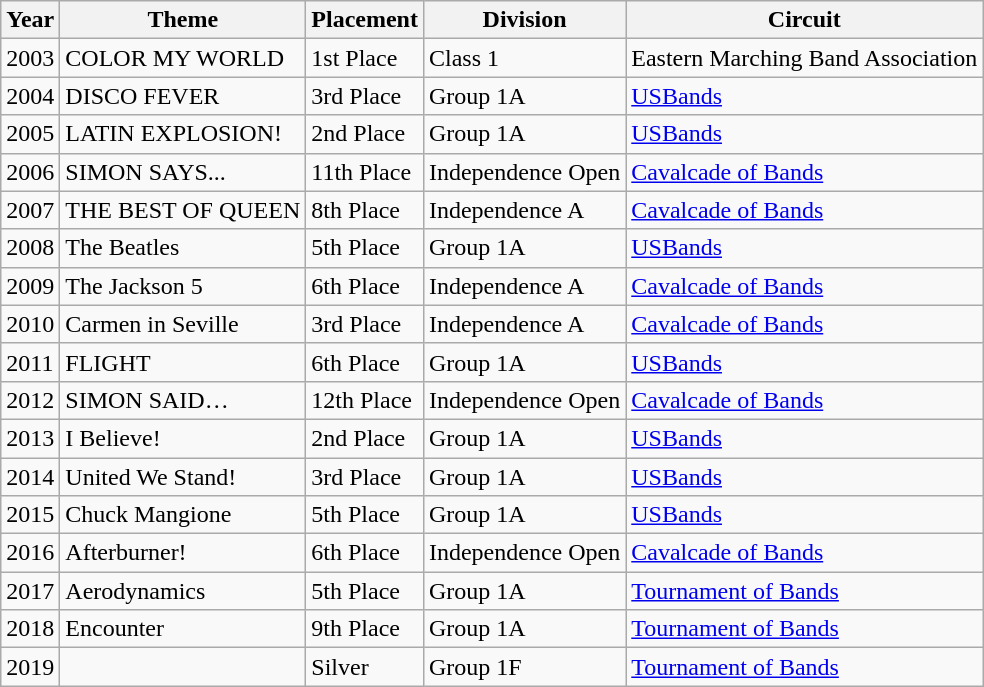<table class="wikitable">
<tr>
<th>Year</th>
<th>Theme</th>
<th>Placement</th>
<th>Division</th>
<th>Circuit</th>
</tr>
<tr>
<td>2003</td>
<td>COLOR MY WORLD</td>
<td>1st Place</td>
<td>Class 1</td>
<td>Eastern Marching Band Association</td>
</tr>
<tr>
<td>2004</td>
<td>DISCO FEVER</td>
<td>3rd Place</td>
<td>Group 1A</td>
<td><a href='#'>USBands</a></td>
</tr>
<tr>
<td>2005</td>
<td>LATIN EXPLOSION!</td>
<td>2nd Place</td>
<td>Group 1A</td>
<td><a href='#'>USBands</a></td>
</tr>
<tr>
<td>2006</td>
<td>SIMON SAYS...</td>
<td>11th Place</td>
<td>Independence Open</td>
<td><a href='#'>Cavalcade of Bands</a></td>
</tr>
<tr>
<td>2007</td>
<td>THE BEST OF QUEEN</td>
<td>8th Place</td>
<td>Independence A</td>
<td><a href='#'>Cavalcade of Bands</a></td>
</tr>
<tr>
<td>2008</td>
<td>The Beatles</td>
<td>5th Place</td>
<td>Group 1A</td>
<td><a href='#'>USBands</a></td>
</tr>
<tr>
<td>2009</td>
<td>The Jackson 5</td>
<td>6th Place</td>
<td>Independence A</td>
<td><a href='#'>Cavalcade of Bands</a></td>
</tr>
<tr>
<td>2010</td>
<td>Carmen in Seville</td>
<td>3rd Place</td>
<td>Independence A</td>
<td><a href='#'>Cavalcade of Bands</a></td>
</tr>
<tr>
<td>2011</td>
<td>FLIGHT</td>
<td>6th Place</td>
<td>Group 1A</td>
<td><a href='#'>USBands</a></td>
</tr>
<tr>
<td>2012</td>
<td>SIMON SAID…</td>
<td>12th Place</td>
<td>Independence Open</td>
<td><a href='#'>Cavalcade of Bands</a></td>
</tr>
<tr>
<td>2013</td>
<td>I Believe!</td>
<td>2nd Place</td>
<td>Group 1A</td>
<td><a href='#'>USBands</a></td>
</tr>
<tr>
<td>2014</td>
<td>United We Stand!</td>
<td>3rd Place</td>
<td>Group 1A</td>
<td><a href='#'>USBands</a></td>
</tr>
<tr>
<td>2015</td>
<td>Chuck Mangione</td>
<td>5th Place</td>
<td>Group 1A</td>
<td><a href='#'>USBands</a></td>
</tr>
<tr>
<td>2016</td>
<td>Afterburner!</td>
<td>6th Place</td>
<td>Independence Open</td>
<td><a href='#'>Cavalcade of Bands</a></td>
</tr>
<tr>
<td>2017</td>
<td>Aerodynamics</td>
<td>5th Place</td>
<td>Group 1A</td>
<td><a href='#'>Tournament of Bands</a></td>
</tr>
<tr>
<td>2018</td>
<td>Encounter</td>
<td>9th Place</td>
<td>Group 1A</td>
<td><a href='#'>Tournament of Bands</a></td>
</tr>
<tr>
<td>2019</td>
<td></td>
<td>Silver</td>
<td>Group 1F</td>
<td><a href='#'>Tournament of Bands</a></td>
</tr>
</table>
